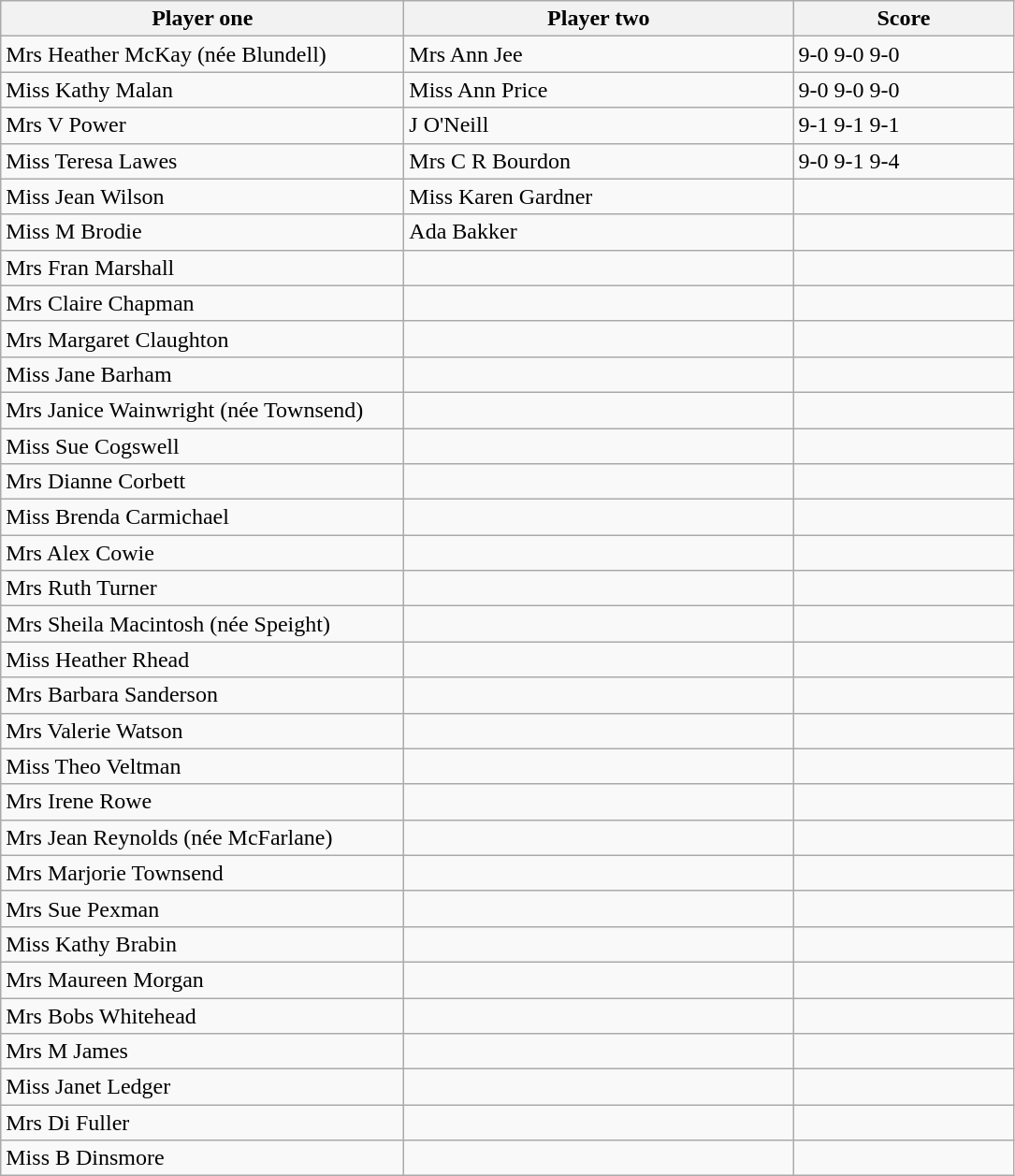<table class="wikitable">
<tr>
<th width=280>Player one</th>
<th width=270>Player two</th>
<th width=150>Score</th>
</tr>
<tr>
<td> Mrs Heather McKay (née Blundell)</td>
<td> Mrs Ann Jee</td>
<td>9-0 9-0 9-0</td>
</tr>
<tr>
<td> Miss Kathy Malan</td>
<td> Miss Ann Price</td>
<td>9-0 9-0 9-0</td>
</tr>
<tr>
<td> Mrs V Power</td>
<td> J O'Neill</td>
<td>9-1 9-1 9-1</td>
</tr>
<tr>
<td> Miss Teresa Lawes</td>
<td> Mrs C R Bourdon</td>
<td>9-0 9-1 9-4</td>
</tr>
<tr>
<td> Miss Jean Wilson</td>
<td> Miss Karen Gardner</td>
<td></td>
</tr>
<tr>
<td> Miss M Brodie</td>
<td> Ada Bakker</td>
<td></td>
</tr>
<tr>
<td> Mrs Fran Marshall</td>
<td></td>
<td></td>
</tr>
<tr>
<td> Mrs Claire Chapman</td>
<td></td>
<td></td>
</tr>
<tr>
<td> Mrs Margaret Claughton</td>
<td></td>
<td></td>
</tr>
<tr>
<td> Miss Jane Barham</td>
<td></td>
<td></td>
</tr>
<tr>
<td> Mrs Janice Wainwright (née Townsend)</td>
<td></td>
<td></td>
</tr>
<tr>
<td> Miss Sue Cogswell</td>
<td></td>
<td></td>
</tr>
<tr>
<td> Mrs Dianne Corbett</td>
<td></td>
<td></td>
</tr>
<tr>
<td> Miss Brenda Carmichael</td>
<td></td>
<td></td>
</tr>
<tr>
<td> Mrs Alex Cowie</td>
<td></td>
<td></td>
</tr>
<tr>
<td> Mrs Ruth Turner</td>
<td></td>
<td></td>
</tr>
<tr>
<td> Mrs Sheila Macintosh (née Speight)</td>
<td></td>
<td></td>
</tr>
<tr>
<td> Miss Heather Rhead</td>
<td></td>
<td></td>
</tr>
<tr>
<td> Mrs Barbara Sanderson</td>
<td></td>
<td></td>
</tr>
<tr>
<td> Mrs Valerie Watson</td>
<td></td>
<td></td>
</tr>
<tr>
<td> Miss Theo Veltman</td>
<td></td>
<td></td>
</tr>
<tr>
<td> Mrs Irene Rowe</td>
<td></td>
<td></td>
</tr>
<tr>
<td> Mrs Jean Reynolds (née McFarlane)</td>
<td></td>
<td></td>
</tr>
<tr>
<td> Mrs Marjorie Townsend</td>
<td></td>
<td></td>
</tr>
<tr>
<td> Mrs Sue Pexman</td>
<td></td>
<td></td>
</tr>
<tr>
<td> Miss Kathy Brabin</td>
<td></td>
<td></td>
</tr>
<tr>
<td> Mrs Maureen Morgan</td>
<td></td>
<td></td>
</tr>
<tr>
<td> Mrs Bobs Whitehead</td>
<td></td>
<td></td>
</tr>
<tr>
<td> Mrs M James</td>
<td></td>
<td></td>
</tr>
<tr>
<td> Miss Janet Ledger</td>
<td></td>
<td></td>
</tr>
<tr>
<td> Mrs Di Fuller</td>
<td></td>
<td></td>
</tr>
<tr>
<td> Miss B Dinsmore</td>
<td></td>
<td></td>
</tr>
</table>
